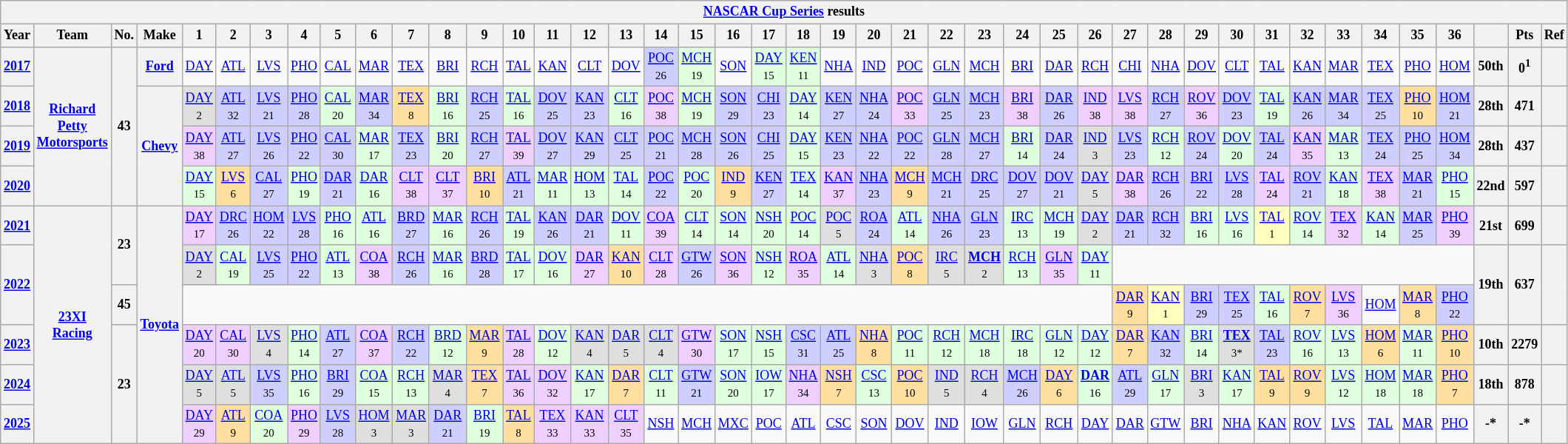<table class="wikitable" style="text-align:center; font-size:75%">
<tr>
<th colspan=43><a href='#'>NASCAR Cup Series</a> results</th>
</tr>
<tr>
<th>Year</th>
<th>Team</th>
<th>No.</th>
<th>Make</th>
<th>1</th>
<th>2</th>
<th>3</th>
<th>4</th>
<th>5</th>
<th>6</th>
<th>7</th>
<th>8</th>
<th>9</th>
<th>10</th>
<th>11</th>
<th>12</th>
<th>13</th>
<th>14</th>
<th>15</th>
<th>16</th>
<th>17</th>
<th>18</th>
<th>19</th>
<th>20</th>
<th>21</th>
<th>22</th>
<th>23</th>
<th>24</th>
<th>25</th>
<th>26</th>
<th>27</th>
<th>28</th>
<th>29</th>
<th>30</th>
<th>31</th>
<th>32</th>
<th>33</th>
<th>34</th>
<th>35</th>
<th>36</th>
<th></th>
<th>Pts</th>
<th>Ref</th>
</tr>
<tr>
<th><a href='#'>2017</a></th>
<th rowspan=4><a href='#'>Richard Petty Motorsports</a></th>
<th rowspan=4>43</th>
<th><a href='#'>Ford</a></th>
<td><a href='#'>DAY</a></td>
<td><a href='#'>ATL</a></td>
<td><a href='#'>LVS</a></td>
<td><a href='#'>PHO</a></td>
<td><a href='#'>CAL</a></td>
<td><a href='#'>MAR</a></td>
<td><a href='#'>TEX</a></td>
<td><a href='#'>BRI</a></td>
<td><a href='#'>RCH</a></td>
<td><a href='#'>TAL</a></td>
<td><a href='#'>KAN</a></td>
<td><a href='#'>CLT</a></td>
<td><a href='#'>DOV</a></td>
<td style="background:#CFCFFF;"><a href='#'>POC</a><br><small>26</small></td>
<td style="background:#DFFFDF;"><a href='#'>MCH</a><br><small>19</small></td>
<td><a href='#'>SON</a></td>
<td style="background:#DFFFDF;"><a href='#'>DAY</a><br><small>15</small></td>
<td style="background:#DFFFDF;"><a href='#'>KEN</a><br><small>11</small></td>
<td><a href='#'>NHA</a></td>
<td><a href='#'>IND</a></td>
<td><a href='#'>POC</a></td>
<td><a href='#'>GLN</a></td>
<td><a href='#'>MCH</a></td>
<td><a href='#'>BRI</a></td>
<td><a href='#'>DAR</a></td>
<td><a href='#'>RCH</a></td>
<td><a href='#'>CHI</a></td>
<td><a href='#'>NHA</a></td>
<td><a href='#'>DOV</a></td>
<td><a href='#'>CLT</a></td>
<td><a href='#'>TAL</a></td>
<td><a href='#'>KAN</a></td>
<td><a href='#'>MAR</a></td>
<td><a href='#'>TEX</a></td>
<td><a href='#'>PHO</a></td>
<td><a href='#'>HOM</a></td>
<th>50th</th>
<th>0<sup>1</sup></th>
<th></th>
</tr>
<tr>
<th><a href='#'>2018</a></th>
<th rowspan=3><a href='#'>Chevy</a></th>
<td style="background:#DFDFDF;"><a href='#'>DAY</a><br><small>2</small></td>
<td style="background:#CFCFFF;"><a href='#'>ATL</a><br><small>32</small></td>
<td style="background:#CFCFFF;"><a href='#'>LVS</a><br><small>21</small></td>
<td style="background:#CFCFFF;"><a href='#'>PHO</a><br><small>28</small></td>
<td style="background:#DFFFDF;"><a href='#'>CAL</a><br><small>20</small></td>
<td style="background:#CFCFFF;"><a href='#'>MAR</a><br><small>34</small></td>
<td style="background:#FFDF9F;"><a href='#'>TEX</a><br><small>8</small></td>
<td style="background:#DFFFDF;"><a href='#'>BRI</a><br><small>16</small></td>
<td style="background:#CFCFFF;"><a href='#'>RCH</a><br><small>25</small></td>
<td style="background:#DFFFDF;"><a href='#'>TAL</a><br><small>16</small></td>
<td style="background:#CFCFFF;"><a href='#'>DOV</a><br><small>25</small></td>
<td style="background:#CFCFFF;"><a href='#'>KAN</a><br><small>23</small></td>
<td style="background:#DFFFDF;"><a href='#'>CLT</a><br><small>16</small></td>
<td style="background:#EFCFFF;"><a href='#'>POC</a><br><small>38</small></td>
<td style="background:#DFFFDF;"><a href='#'>MCH</a><br><small>19</small></td>
<td style="background:#CFCFFF;"><a href='#'>SON</a><br><small>29</small></td>
<td style="background:#CFCFFF;"><a href='#'>CHI</a><br><small>23</small></td>
<td style="background:#DFFFDF;"><a href='#'>DAY</a><br><small>14</small></td>
<td style="background:#CFCFFF;"><a href='#'>KEN</a><br><small>27</small></td>
<td style="background:#CFCFFF;"><a href='#'>NHA</a><br><small>24</small></td>
<td style="background:#EFCFFF;"><a href='#'>POC</a><br><small>33</small></td>
<td style="background:#CFCFFF;"><a href='#'>GLN</a><br><small>25</small></td>
<td style="background:#CFCFFF;"><a href='#'>MCH</a><br><small>23</small></td>
<td style="background:#EFCFFF;"><a href='#'>BRI</a><br><small>38</small></td>
<td style="background:#CFCFFF;"><a href='#'>DAR</a><br><small>26</small></td>
<td style="background:#EFCFFF;"><a href='#'>IND</a><br><small>38</small></td>
<td style="background:#EFCFFF;"><a href='#'>LVS</a><br><small>38</small></td>
<td style="background:#CFCFFF;"><a href='#'>RCH</a><br><small>27</small></td>
<td style="background:#EFCFFF;"><a href='#'>ROV</a><br><small>36</small></td>
<td style="background:#CFCFFF;"><a href='#'>DOV</a><br><small>23</small></td>
<td style="background:#DFFFDF;"><a href='#'>TAL</a><br><small>19</small></td>
<td style="background:#CFCFFF;"><a href='#'>KAN</a><br><small>26</small></td>
<td style="background:#CFCFFF;"><a href='#'>MAR</a><br><small>34</small></td>
<td style="background:#CFCFFF;"><a href='#'>TEX</a><br><small>25</small></td>
<td style="background:#FFDF9F;"><a href='#'>PHO</a><br><small>10</small></td>
<td style="background:#CFCFFF;"><a href='#'>HOM</a><br><small>21</small></td>
<th>28th</th>
<th>471</th>
<th></th>
</tr>
<tr>
<th><a href='#'>2019</a></th>
<td style="background:#EFCFFF;"><a href='#'>DAY</a><br><small>38</small></td>
<td style="background:#CFCFFF;"><a href='#'>ATL</a><br><small>27</small></td>
<td style="background:#CFCFFF;"><a href='#'>LVS</a><br><small>26</small></td>
<td style="background:#CFCFFF;"><a href='#'>PHO</a><br><small>22</small></td>
<td style="background:#CFCFFF;"><a href='#'>CAL</a><br><small>30</small></td>
<td style="background:#DFFFDF;"><a href='#'>MAR</a><br><small>17</small></td>
<td style="background:#CFCFFF;"><a href='#'>TEX</a><br><small>23</small></td>
<td style="background:#DFFFDF;"><a href='#'>BRI</a><br><small>20</small></td>
<td style="background:#CFCFFF;"><a href='#'>RCH</a><br><small>27</small></td>
<td style="background:#EFCFFF;"><a href='#'>TAL</a><br><small>39</small></td>
<td style="background:#CFCFFF;"><a href='#'>DOV</a><br><small>27</small></td>
<td style="background:#CFCFFF;"><a href='#'>KAN</a><br><small>29</small></td>
<td style="background:#CFCFFF;"><a href='#'>CLT</a><br><small>25</small></td>
<td style="background:#CFCFFF;"><a href='#'>POC</a><br><small>21</small></td>
<td style="background:#CFCFFF;"><a href='#'>MCH</a><br><small>28</small></td>
<td style="background:#CFCFFF;"><a href='#'>SON</a><br><small>26</small></td>
<td style="background:#CFCFFF;"><a href='#'>CHI</a><br><small>25</small></td>
<td style="background:#DFFFDF;"><a href='#'>DAY</a><br><small>15</small></td>
<td style="background:#CFCFFF;"><a href='#'>KEN</a><br><small>23</small></td>
<td style="background:#CFCFFF;"><a href='#'>NHA</a><br><small>22</small></td>
<td style="background:#CFCFFF;"><a href='#'>POC</a><br><small>22</small></td>
<td style="background:#CFCFFF;"><a href='#'>GLN</a><br><small>28</small></td>
<td style="background:#CFCFFF;"><a href='#'>MCH</a><br><small>27</small></td>
<td style="background:#DFFFDF;"><a href='#'>BRI</a><br><small>14</small></td>
<td style="background:#CFCFFF;"><a href='#'>DAR</a><br><small>24</small></td>
<td style="background:#DFDFDF;"><a href='#'>IND</a><br><small>3</small></td>
<td style="background:#CFCFFF;"><a href='#'>LVS</a><br><small>23</small></td>
<td style="background:#DFFFDF;"><a href='#'>RCH</a><br><small>12</small></td>
<td style="background:#CFCFFF;"><a href='#'>ROV</a><br><small>24</small></td>
<td style="background:#DFFFDF;"><a href='#'>DOV</a><br><small>20</small></td>
<td style="background:#CFCFFF;"><a href='#'>TAL</a><br><small>24</small></td>
<td style="background:#EFCFFF;"><a href='#'>KAN</a><br><small>35</small></td>
<td style="background:#DFFFDF;"><a href='#'>MAR</a><br><small>13</small></td>
<td style="background:#CFCFFF;"><a href='#'>TEX</a><br><small>24</small></td>
<td style="background:#CFCFFF;"><a href='#'>PHO</a><br><small>25</small></td>
<td style="background:#CFCFFF;"><a href='#'>HOM</a><br><small>34</small></td>
<th>28th</th>
<th>437</th>
<th></th>
</tr>
<tr>
<th><a href='#'>2020</a></th>
<td style="background:#DFFFDF;"><a href='#'>DAY</a><br><small>15</small></td>
<td style="background:#FFDF9F;"><a href='#'>LVS</a><br><small>6</small></td>
<td style="background:#CFCFFF;"><a href='#'>CAL</a><br><small>27</small></td>
<td style="background:#DFFFDF;"><a href='#'>PHO</a><br><small>19</small></td>
<td style="background:#CFCFFF;"><a href='#'>DAR</a><br><small>21</small></td>
<td style="background:#DFFFDF;"><a href='#'>DAR</a><br><small>16</small></td>
<td style="background:#EFCFFF;"><a href='#'>CLT</a><br><small>38</small></td>
<td style="background:#EFCFFF;"><a href='#'>CLT</a><br><small>37</small></td>
<td style="background:#FFDF9F;"><a href='#'>BRI</a><br><small>10</small></td>
<td style="background:#CFCFFF;"><a href='#'>ATL</a><br><small>21</small></td>
<td style="background:#DFFFDF;"><a href='#'>MAR</a><br><small>11</small></td>
<td style="background:#DFFFDF;"><a href='#'>HOM</a><br><small>13</small></td>
<td style="background:#DFFFDF;"><a href='#'>TAL</a><br><small>14</small></td>
<td style="background:#CFCFFF;"><a href='#'>POC</a><br><small>22</small></td>
<td style="background:#DFFFDF;"><a href='#'>POC</a><br><small>20</small></td>
<td style="background:#FFDF9F;"><a href='#'>IND</a><br><small>9</small></td>
<td style="background:#CFCFFF;"><a href='#'>KEN</a><br><small>27</small></td>
<td style="background:#DFFFDF;"><a href='#'>TEX</a><br><small>14</small></td>
<td style="background:#EFCFFF;"><a href='#'>KAN</a><br><small>37</small></td>
<td style="background:#CFCFFF;"><a href='#'>NHA</a><br><small>23</small></td>
<td style="background:#FFDF9F;"><a href='#'>MCH</a><br><small>9</small></td>
<td style="background:#CFCFFF;"><a href='#'>MCH</a><br><small>21</small></td>
<td style="background:#CFCFFF;"><a href='#'>DRC</a><br><small>25</small></td>
<td style="background:#CFCFFF;"><a href='#'>DOV</a><br><small>27</small></td>
<td style="background:#CFCFFF;"><a href='#'>DOV</a><br><small>21</small></td>
<td style="background:#DFDFDF;"><a href='#'>DAY</a><br><small>5</small></td>
<td style="background:#EFCFFF;"><a href='#'>DAR</a><br><small>38</small></td>
<td style="background:#CFCFFF;"><a href='#'>RCH</a><br><small>26</small></td>
<td style="background:#CFCFFF;"><a href='#'>BRI</a><br><small>22</small></td>
<td style="background:#CFCFFF;"><a href='#'>LVS</a><br><small>28</small></td>
<td style="background:#EFCFFF;"><a href='#'>TAL</a><br><small>24</small></td>
<td style="background:#CFCFFF;"><a href='#'>ROV</a><br><small>21</small></td>
<td style="background:#DFFFDF;"><a href='#'>KAN</a><br><small>18</small></td>
<td style="background:#EFCFFF;"><a href='#'>TEX</a><br><small>38</small></td>
<td style="background:#CFCFFF;"><a href='#'>MAR</a><br><small>21</small></td>
<td style="background:#DFFFDF;"><a href='#'>PHO</a><br><small>15</small></td>
<th>22nd</th>
<th>597</th>
<th></th>
</tr>
<tr>
<th><a href='#'>2021</a></th>
<th rowspan=6><a href='#'>23XI Racing</a></th>
<th rowspan=2>23</th>
<th rowspan=6><a href='#'>Toyota</a></th>
<td style="background:#EFCFFF;"><a href='#'>DAY</a><br><small>17</small></td>
<td style="background:#CFCFFF;"><a href='#'>DRC</a><br><small>26</small></td>
<td style="background:#CFCFFF;"><a href='#'>HOM</a><br><small>22</small></td>
<td style="background:#CFCFFF;"><a href='#'>LVS</a><br><small>28</small></td>
<td style="background:#DFFFDF;"><a href='#'>PHO</a><br><small>16</small></td>
<td style="background:#DFFFDF;"><a href='#'>ATL</a><br><small>16</small></td>
<td style="background:#CFCFFF;"><a href='#'>BRD</a><br><small>27</small></td>
<td style="background:#DFFFDF;"><a href='#'>MAR</a><br><small>16</small></td>
<td style="background:#CFCFFF;"><a href='#'>RCH</a><br><small>26</small></td>
<td style="background:#DFFFDF;"><a href='#'>TAL</a><br><small>19</small></td>
<td style="background:#CFCFFF;"><a href='#'>KAN</a><br><small>26</small></td>
<td style="background:#CFCFFF;"><a href='#'>DAR</a><br><small>21</small></td>
<td style="background:#DFFFDF;"><a href='#'>DOV</a><br><small>11</small></td>
<td style="background:#EFCFFF;"><a href='#'>COA</a><br><small>39</small></td>
<td style="background:#DFFFDF;"><a href='#'>CLT</a><br><small>14</small></td>
<td style="background:#DFFFDF;"><a href='#'>SON</a><br><small>14</small></td>
<td style="background:#DFFFDF;"><a href='#'>NSH</a><br><small>20</small></td>
<td style="background:#DFFFDF;"><a href='#'>POC</a><br><small>14</small></td>
<td style="background:#DFDFDF;"><a href='#'>POC</a><br><small>5</small></td>
<td style="background:#CFCFFF;"><a href='#'>ROA</a><br><small>24</small></td>
<td style="background:#DFFFDF;"><a href='#'>ATL</a><br><small>14</small></td>
<td style="background:#CFCFFF;"><a href='#'>NHA</a><br><small>26</small></td>
<td style="background:#CFCFFF;"><a href='#'>GLN</a><br><small>23</small></td>
<td style="background:#DFFFDF;"><a href='#'>IRC</a><br><small>13</small></td>
<td style="background:#DFFFDF;"><a href='#'>MCH</a><br><small>19</small></td>
<td style="background:#DFDFDF;"><a href='#'>DAY</a><br><small>2</small></td>
<td style="background:#CFCFFF;"><a href='#'>DAR</a><br><small>21</small></td>
<td style="background:#CFCFFF;"><a href='#'>RCH</a><br><small>32</small></td>
<td style="background:#DFFFDF;"><a href='#'>BRI</a><br><small>16</small></td>
<td style="background:#DFFFDF;"><a href='#'>LVS</a><br><small>16</small></td>
<td style="background:#FFFFBF;"><a href='#'>TAL</a><br><small>1</small></td>
<td style="background:#DFFFDF;"><a href='#'>ROV</a><br><small>14</small></td>
<td style="background:#EFCFFF;"><a href='#'>TEX</a><br><small>32</small></td>
<td style="background:#DFFFDF;"><a href='#'>KAN</a><br><small>14</small></td>
<td style="background:#CFCFFF;"><a href='#'>MAR</a><br><small>25</small></td>
<td style="background:#EFCFFF;"><a href='#'>PHO</a><br><small>39</small></td>
<th>21st</th>
<th>699</th>
<th></th>
</tr>
<tr>
<th rowspan=2><a href='#'>2022</a></th>
<td style="background:#DFDFDF;"><a href='#'>DAY</a><br><small>2</small></td>
<td style="background:#DFFFDF;"><a href='#'>CAL</a><br><small>19</small></td>
<td style="background:#CFCFFF;"><a href='#'>LVS</a><br><small>25</small></td>
<td style="background:#CFCFFF;"><a href='#'>PHO</a><br><small>22</small></td>
<td style="background:#DFFFDF;"><a href='#'>ATL</a><br><small>13</small></td>
<td style="background:#EFCFFF;"><a href='#'>COA</a><br><small>38</small></td>
<td style="background:#CFCFFF;"><a href='#'>RCH</a><br><small>26</small></td>
<td style="background:#DFFFDF;"><a href='#'>MAR</a><br><small>16</small></td>
<td style="background:#CFCFFF;"><a href='#'>BRD</a><br><small>28</small></td>
<td style="background:#DFFFDF;"><a href='#'>TAL</a><br><small>17</small></td>
<td style="background:#DFFFDF;"><a href='#'>DOV</a><br><small>16</small></td>
<td style="background:#EFCFFF;"><a href='#'>DAR</a><br><small>27</small></td>
<td style="background:#FFDF9F;"><a href='#'>KAN</a><br><small>10</small></td>
<td style="background:#EFCFFF;"><a href='#'>CLT</a><br><small>28</small></td>
<td style="background:#CFCFFF;"><a href='#'>GTW</a><br><small>26</small></td>
<td style="background:#EFCFFF;"><a href='#'>SON</a><br><small>36</small></td>
<td style="background:#DFFFDF;"><a href='#'>NSH</a><br><small>12</small></td>
<td style="background:#EFCFFF;"><a href='#'>ROA</a><br><small>35</small></td>
<td style="background:#DFFFDF;"><a href='#'>ATL</a><br><small>14</small></td>
<td style="background:#DFDFDF;"><a href='#'>NHA</a><br><small>3</small></td>
<td style="background:#FFDF9F;"><a href='#'>POC</a><br><small>8</small></td>
<td style="background:#DFDFDF;"><a href='#'>IRC</a><br><small>5</small></td>
<td style="background:#DFDFDF;"><strong><a href='#'>MCH</a></strong><br><small>2</small></td>
<td style="background:#DFFFDF;"><a href='#'>RCH</a><br><small>13</small></td>
<td style="background:#EFCFFF;"><a href='#'>GLN</a><br><small>35</small></td>
<td style="background:#DFFFDF;"><a href='#'>DAY</a><br><small>11</small></td>
<td colspan=10></td>
<th rowspan=2>19th</th>
<th rowspan=2>637</th>
<th rowspan=2></th>
</tr>
<tr>
<th>45</th>
<td colspan=26></td>
<td style="background:#FFDF9F;"><a href='#'>DAR</a><br><small>9</small></td>
<td style="background:#FFFFBF;"><a href='#'>KAN</a><br><small>1</small></td>
<td style="background:#CFCFFF;"><a href='#'>BRI</a><br><small>29</small></td>
<td style="background:#CFCFFF;"><a href='#'>TEX</a><br><small>25</small></td>
<td style="background:#DFFFDF;"><a href='#'>TAL</a><br><small>16</small></td>
<td style="background:#FFDF9F;"><a href='#'>ROV</a><br><small>7</small></td>
<td style="background:#EFCFFF;"><a href='#'>LVS</a><br><small>36</small></td>
<td><a href='#'>HOM</a></td>
<td style="background:#FFDF9F;"><a href='#'>MAR</a><br><small>8</small></td>
<td style="background:#CFCFFF;"><a href='#'>PHO</a><br><small>22</small></td>
</tr>
<tr>
<th><a href='#'>2023</a></th>
<th rowspan=3>23</th>
<td style="background:#EFCFFF;"><a href='#'>DAY</a><br><small>20</small></td>
<td style="background:#EFCFFF;"><a href='#'>CAL</a><br><small>30</small></td>
<td style="background:#DFDFDF;"><a href='#'>LVS</a><br><small>4</small></td>
<td style="background:#DFFFDF;"><a href='#'>PHO</a><br><small>14</small></td>
<td style="background:#CFCFFF;"><a href='#'>ATL</a><br><small>27</small></td>
<td style="background:#EFCFFF;"><a href='#'>COA</a><br><small>37</small></td>
<td style="background:#CFCFFF;"><a href='#'>RCH</a><br><small>22</small></td>
<td style="background:#DFFFDF;"><a href='#'>BRD</a><br><small>12</small></td>
<td style="background:#FFDF9F;"><a href='#'>MAR</a><br><small>9</small></td>
<td style="background:#EFCFFF;"><a href='#'>TAL</a><br><small>28</small></td>
<td style="background:#DFFFDF;"><a href='#'>DOV</a><br><small>12</small></td>
<td style="background:#DFDFDF;"><a href='#'>KAN</a><br><small>4</small></td>
<td style="background:#DFDFDF;"><a href='#'>DAR</a><br><small>5</small></td>
<td style="background:#DFDFDF;"><a href='#'>CLT</a><br><small>4</small></td>
<td style="background:#EFCFFF;"><a href='#'>GTW</a><br><small>30</small></td>
<td style="background:#DFFFDF;"><a href='#'>SON</a><br><small>17</small></td>
<td style="background:#DFFFDF;"><a href='#'>NSH</a><br><small>15</small></td>
<td style="background:#CFCFFF;"><a href='#'>CSC</a><br><small>31</small></td>
<td style="background:#CFCFFF;"><a href='#'>ATL</a><br><small>25</small></td>
<td style="background:#FFDF9F;"><a href='#'>NHA</a><br><small>8</small></td>
<td style="background:#DFFFDF;"><a href='#'>POC</a><br><small>11</small></td>
<td style="background:#DFFFDF;"><a href='#'>RCH</a><br><small>12</small></td>
<td style="background:#DFFFDF;"><a href='#'>MCH</a><br><small>18</small></td>
<td style="background:#DFFFDF;"><a href='#'>IRC</a><br><small>18</small></td>
<td style="background:#DFFFDF;"><a href='#'>GLN</a><br><small>12</small></td>
<td style="background:#DFFFDF;"><a href='#'>DAY</a><br><small>12</small></td>
<td style="background:#FFDF9F;"><a href='#'>DAR</a><br><small>7</small></td>
<td style="background:#CFCFFF;"><a href='#'>KAN</a><br><small>32</small></td>
<td style="background:#DFFFDF;"><a href='#'>BRI</a><br><small>14</small></td>
<td style="background:#DFDFDF;"><strong><a href='#'>TEX</a></strong><br><small>3*</small></td>
<td style="background:#CFCFFF;"><a href='#'>TAL</a><br><small>23</small></td>
<td style="background:#DFFFDF;"><a href='#'>ROV</a><br><small>16</small></td>
<td style="background:#DFFFDF;"><a href='#'>LVS</a><br><small>13</small></td>
<td style="background:#FFDF9F;"><a href='#'>HOM</a><br><small>6</small></td>
<td style="background:#DFFFDF;"><a href='#'>MAR</a><br><small>11</small></td>
<td style="background:#FFDF9F;"><a href='#'>PHO</a><br><small>10</small></td>
<th>10th</th>
<th>2279</th>
<th></th>
</tr>
<tr>
<th><a href='#'>2024</a></th>
<td style="background:#DFDFDF;"><a href='#'>DAY</a><br><small>5</small></td>
<td style="background:#DFDFDF;"><a href='#'>ATL</a><br><small>5</small></td>
<td style="background:#CFCFFF;"><a href='#'>LVS</a><br><small>35</small></td>
<td style="background:#DFFFDF;"><a href='#'>PHO</a><br><small>16</small></td>
<td style="background:#CFCFFF;"><a href='#'>BRI</a><br><small>29</small></td>
<td style="background:#DFFFDF;"><a href='#'>COA</a><br><small>15</small></td>
<td style="background:#DFFFDF;"><a href='#'>RCH</a><br><small>13</small></td>
<td style="background:#DFDFDF;"><a href='#'>MAR</a><br><small>4</small></td>
<td style="background:#FFDF9F;"><a href='#'>TEX</a><br><small>7</small></td>
<td style="background:#EFCFFF;"><a href='#'>TAL</a><br><small>36</small></td>
<td style="background:#EFCFFF;"><a href='#'>DOV</a><br><small>32</small></td>
<td style="background:#DFFFDF;"><a href='#'>KAN</a><br><small>17</small></td>
<td style="background:#FFDF9F;"><a href='#'>DAR</a><br><small>7</small></td>
<td style="background:#DFFFDF;"><a href='#'>CLT</a><br><small>11</small></td>
<td style="background:#CFCFFF;"><a href='#'>GTW</a><br><small>21</small></td>
<td style="background:#DFFFDF;"><a href='#'>SON</a><br><small>20</small></td>
<td style="background:#DFFFDF;"><a href='#'>IOW</a><br><small>17</small></td>
<td style="background:#EFCFFF;"><a href='#'>NHA</a><br><small>34</small></td>
<td style="background:#FFDF9F;"><a href='#'>NSH</a><br><small>7</small></td>
<td style="background:#DFFFDF;"><a href='#'>CSC</a><br><small>13</small></td>
<td style="background:#FFDF9F;"><a href='#'>POC</a><br><small>10</small></td>
<td style="background:#DFDFDF;"><a href='#'>IND</a><br><small>5</small></td>
<td style="background:#DFDFDF;"><a href='#'>RCH</a><br><small>4</small></td>
<td style="background:#CFCFFF;"><a href='#'>MCH</a><br><small>26</small></td>
<td style="background:#FFDF9F;"><a href='#'>DAY</a><br><small>6</small></td>
<td style="background:#DFFFDF;"><strong><a href='#'>DAR</a></strong><br><small>16</small></td>
<td style="background:#CFCFFF;"><a href='#'>ATL</a><br><small>29</small></td>
<td style="background:#DFFFDF;"><a href='#'>GLN</a><br><small>17</small></td>
<td style="background:#DFDFDF;"><a href='#'>BRI</a><br><small>3</small></td>
<td style="background:#DFFFDF;"><a href='#'>KAN</a><br><small>17</small></td>
<td style="background:#FFDF9F;"><a href='#'>TAL</a><br><small>9</small></td>
<td style="background:#FFDF9F;"><a href='#'>ROV</a><br><small>9</small></td>
<td style="background:#DFFFDF;"><a href='#'>LVS</a><br><small>12</small></td>
<td style="background:#DFFFDF;"><a href='#'>HOM</a><br><small>18</small></td>
<td style="background:#DFFFDF;"><a href='#'>MAR</a><br><small>18</small></td>
<td style="background:#FFDF9F;"><a href='#'>PHO</a><br><small>7</small></td>
<th>18th</th>
<th>878</th>
<th></th>
</tr>
<tr>
<th><a href='#'>2025</a></th>
<td style="background:#EFCFFF;"><a href='#'>DAY</a><br><small>29</small></td>
<td style="background:#FFDF9F;"><a href='#'>ATL</a><br><small>9</small></td>
<td style="background:#DFFFDF;"><a href='#'>COA</a><br><small>20</small></td>
<td style="background:#EFCFFF;"><a href='#'>PHO</a><br><small>29</small></td>
<td style="background:#CFCFFF;"><a href='#'>LVS</a><br><small>28</small></td>
<td style="background:#DFDFDF;"><a href='#'>HOM</a><br><small>3</small></td>
<td style="background:#DFDFDF;"><a href='#'>MAR</a><br><small>3</small></td>
<td style="background:#CFCFFF;"><a href='#'>DAR</a><br><small>21</small></td>
<td style="background:#DFFFDF;"><a href='#'>BRI</a><br><small>19</small></td>
<td style="background:#FFDF9F;"><a href='#'>TAL</a><br><small>8</small></td>
<td style="background:#EFCFFF;"><a href='#'>TEX</a><br><small>33</small></td>
<td style="background:#EFCFFF;"><a href='#'>KAN</a><br><small>33</small></td>
<td style="background:#EFCFFF;"><a href='#'>CLT</a><br><small>35</small></td>
<td style="background:#;"><a href='#'>NSH</a><br><small></small></td>
<td><a href='#'>MCH</a></td>
<td><a href='#'>MXC</a></td>
<td><a href='#'>POC</a></td>
<td><a href='#'>ATL</a></td>
<td><a href='#'>CSC</a></td>
<td><a href='#'>SON</a></td>
<td><a href='#'>DOV</a></td>
<td><a href='#'>IND</a></td>
<td><a href='#'>IOW</a></td>
<td><a href='#'>GLN</a></td>
<td><a href='#'>RCH</a></td>
<td><a href='#'>DAY</a></td>
<td><a href='#'>DAR</a></td>
<td><a href='#'>GTW</a></td>
<td><a href='#'>BRI</a></td>
<td><a href='#'>NHA</a></td>
<td><a href='#'>KAN</a></td>
<td><a href='#'>ROV</a></td>
<td><a href='#'>LVS</a></td>
<td><a href='#'>TAL</a></td>
<td><a href='#'>MAR</a></td>
<td><a href='#'>PHO</a></td>
<th>-*</th>
<th>-*</th>
<th></th>
</tr>
</table>
